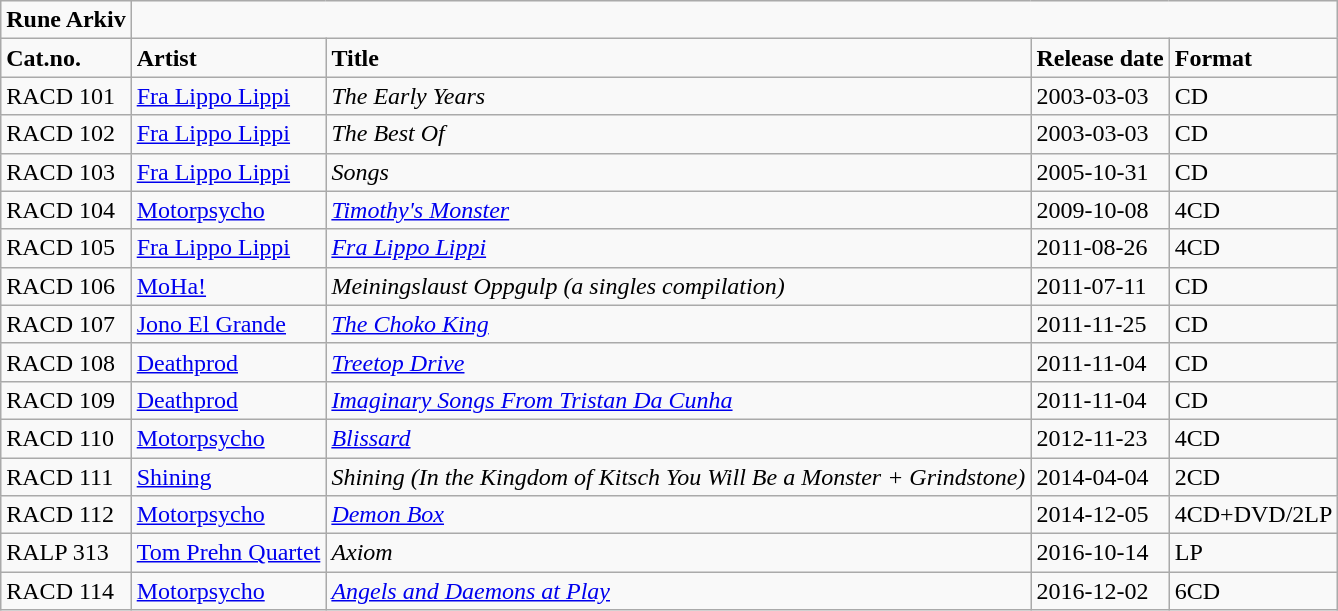<table class="wikitable sortable">
<tr>
<td><strong>Rune Arkiv</strong></td>
</tr>
<tr>
<td><strong>Cat.no.</strong></td>
<td><strong>Artist</strong></td>
<td><strong>Title</strong></td>
<td><strong>Release date</strong></td>
<td><strong>Format</strong></td>
</tr>
<tr>
<td>RACD 101</td>
<td><a href='#'>Fra Lippo Lippi</a></td>
<td><em>The Early Years</em></td>
<td>2003-03-03</td>
<td>CD</td>
</tr>
<tr>
<td>RACD 102</td>
<td><a href='#'>Fra Lippo Lippi</a></td>
<td><em>The Best Of</em></td>
<td>2003-03-03</td>
<td>CD</td>
</tr>
<tr>
<td>RACD 103</td>
<td><a href='#'>Fra Lippo Lippi</a></td>
<td><em>Songs</em></td>
<td>2005-10-31</td>
<td>CD</td>
</tr>
<tr>
<td>RACD 104</td>
<td><a href='#'>Motorpsycho</a></td>
<td><em><a href='#'>Timothy's Monster</a></em></td>
<td>2009-10-08</td>
<td>4CD</td>
</tr>
<tr>
<td>RACD 105</td>
<td><a href='#'>Fra Lippo Lippi</a></td>
<td><em><a href='#'>Fra Lippo Lippi</a></em></td>
<td>2011-08-26</td>
<td>4CD</td>
</tr>
<tr>
<td>RACD 106</td>
<td><a href='#'>MoHa!</a></td>
<td><em>Meiningslaust Oppgulp (a singles compilation)</em></td>
<td>2011-07-11</td>
<td>CD</td>
</tr>
<tr>
<td>RACD 107</td>
<td><a href='#'>Jono El Grande</a></td>
<td><em><a href='#'>The Choko King</a></em></td>
<td>2011-11-25</td>
<td>CD</td>
</tr>
<tr>
<td>RACD 108</td>
<td><a href='#'>Deathprod</a></td>
<td><em><a href='#'>Treetop Drive</a></em></td>
<td>2011-11-04</td>
<td>CD</td>
</tr>
<tr>
<td>RACD 109</td>
<td><a href='#'>Deathprod</a></td>
<td><em><a href='#'>Imaginary Songs From Tristan Da Cunha</a></em></td>
<td>2011-11-04</td>
<td>CD</td>
</tr>
<tr>
<td>RACD 110</td>
<td><a href='#'>Motorpsycho</a></td>
<td><em><a href='#'>Blissard</a></em></td>
<td>2012-11-23</td>
<td>4CD</td>
</tr>
<tr>
<td>RACD 111</td>
<td><a href='#'>Shining</a></td>
<td><em>Shining (In the Kingdom of Kitsch You Will Be a Monster + Grindstone)</em></td>
<td>2014-04-04</td>
<td>2CD</td>
</tr>
<tr>
<td>RACD 112</td>
<td><a href='#'>Motorpsycho</a></td>
<td><em><a href='#'>Demon Box</a></em></td>
<td>2014-12-05</td>
<td>4CD+DVD/2LP</td>
</tr>
<tr>
<td>RALP 313</td>
<td><a href='#'>Tom Prehn Quartet</a></td>
<td><em>Axiom</em></td>
<td>2016-10-14</td>
<td>LP</td>
</tr>
<tr>
<td>RACD 114</td>
<td><a href='#'>Motorpsycho</a></td>
<td><em><a href='#'>Angels and Daemons at Play</a></em></td>
<td>2016-12-02</td>
<td>6CD</td>
</tr>
</table>
